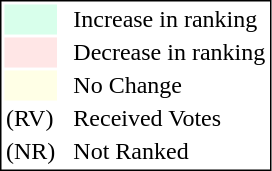<table style="border:1px solid black;">
<tr>
<td style="background:#D8FFEB; width:20px;"></td>
<td> </td>
<td>Increase in ranking</td>
</tr>
<tr>
<td style="background:#FFE6E6; width:20px;"></td>
<td> </td>
<td>Decrease in ranking</td>
</tr>
<tr>
<td style="background:#FFFFE6; width:20px;"></td>
<td> </td>
<td>No Change</td>
</tr>
<tr>
<td>(RV)</td>
<td> </td>
<td>Received Votes</td>
</tr>
<tr>
<td>(NR)</td>
<td> </td>
<td>Not Ranked</td>
</tr>
</table>
